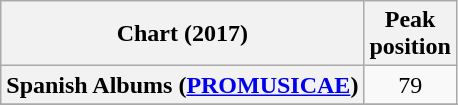<table class="wikitable sortable plainrowheaders" style="text-align:center">
<tr>
<th scope="col">Chart (2017)</th>
<th scope="col">Peak<br> position</th>
</tr>
<tr>
<th scope="row">Spanish Albums (<a href='#'>PROMUSICAE</a>)</th>
<td>79</td>
</tr>
<tr>
</tr>
<tr>
</tr>
<tr>
</tr>
</table>
